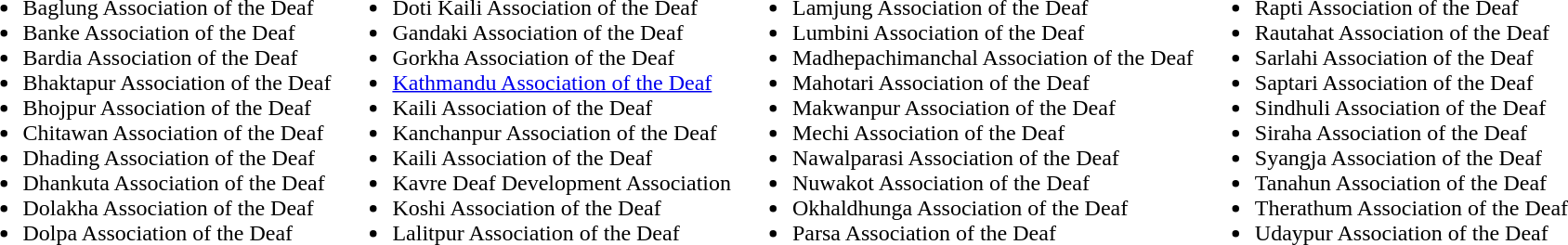<table>
<tr>
<td valign="top"><br><ul><li>Baglung Association of the Deaf</li><li>Banke Association of the Deaf</li><li>Bardia Association of the Deaf</li><li>Bhaktapur Association of the Deaf</li><li>Bhojpur Association of the Deaf</li><li>Chitawan Association of the Deaf</li><li>Dhading Association of the Deaf</li><li>Dhankuta Association of the Deaf</li><li>Dolakha Association of the Deaf</li><li>Dolpa Association of the Deaf</li></ul></td>
<td valign="top"><br><ul><li>Doti Kaili Association of the Deaf</li><li>Gandaki Association of the Deaf</li><li>Gorkha Association of the Deaf</li><li><a href='#'>Kathmandu Association of the Deaf</a></li><li>Kaili Association of the Deaf</li><li>Kanchanpur Association of the Deaf</li><li>Kaili Association of the Deaf</li><li>Kavre Deaf Development Association</li><li>Koshi Association of the Deaf</li><li>Lalitpur Association of the Deaf</li></ul></td>
<td valign="top"><br><ul><li>Lamjung Association of the Deaf</li><li>Lumbini Association of the Deaf</li><li>Madhepachimanchal Association of the Deaf</li><li>Mahotari Association of the Deaf</li><li>Makwanpur Association of the Deaf</li><li>Mechi Association of the Deaf</li><li>Nawalparasi Association of the Deaf</li><li>Nuwakot Association of the Deaf</li><li>Okhaldhunga Association of the Deaf</li><li>Parsa Association of the Deaf</li></ul></td>
<td valign="top"><br><ul><li>Rapti Association of the Deaf</li><li>Rautahat Association of the Deaf</li><li>Sarlahi Association of the Deaf</li><li>Saptari Association of the Deaf</li><li>Sindhuli Association of the Deaf</li><li>Siraha Association of the Deaf</li><li>Syangja Association of the Deaf</li><li>Tanahun Association of the Deaf</li><li>Therathum Association of the Deaf</li><li>Udaypur Association of the Deaf</li></ul></td>
</tr>
</table>
